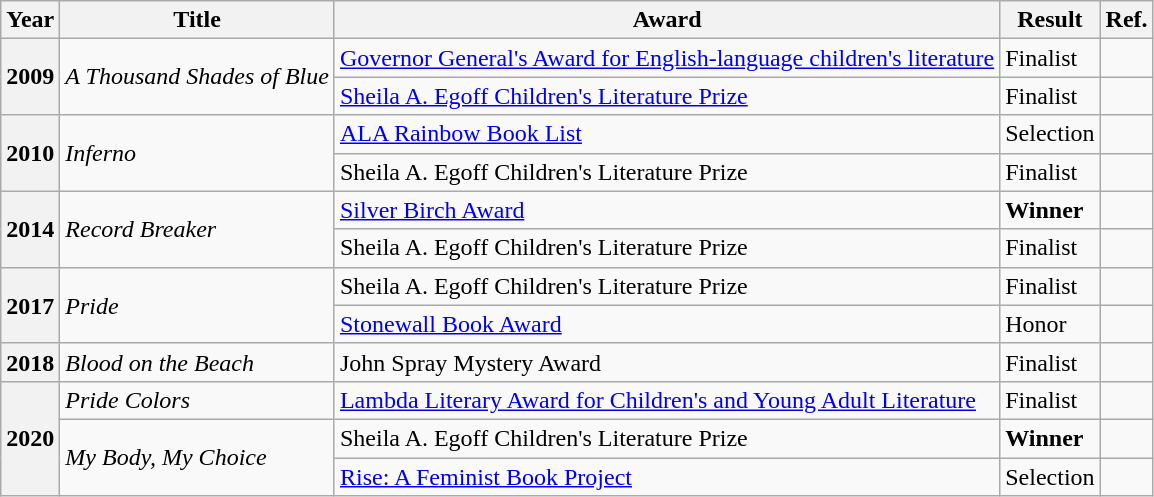<table class="wikitable sortable mw-collapsible">
<tr>
<th>Year</th>
<th>Title</th>
<th>Award</th>
<th>Result</th>
<th>Ref.</th>
</tr>
<tr>
<th rowspan="2">2009</th>
<td rowspan="2"><em>A Thousand Shades of Blue</em></td>
<td><a href='#'>Governor General's Award for English-language children's literature</a></td>
<td>Finalist</td>
<td></td>
</tr>
<tr>
<td><a href='#'>Sheila A. Egoff Children's Literature Prize</a></td>
<td>Finalist</td>
<td></td>
</tr>
<tr>
<th rowspan="2">2010</th>
<td rowspan="2"><em>Inferno</em></td>
<td><a href='#'>ALA Rainbow Book List</a></td>
<td>Selection</td>
<td></td>
</tr>
<tr>
<td>Sheila A. Egoff Children's Literature Prize</td>
<td>Finalist</td>
<td></td>
</tr>
<tr>
<th rowspan="2">2014</th>
<td rowspan="2"><em>Record Breaker</em></td>
<td><a href='#'>Silver Birch Award</a></td>
<td><strong>Winner</strong></td>
<td></td>
</tr>
<tr>
<td>Sheila A. Egoff Children's Literature Prize</td>
<td>Finalist</td>
<td></td>
</tr>
<tr>
<th rowspan="2">2017</th>
<td rowspan="2"><em>Pride</em></td>
<td>Sheila A. Egoff Children's Literature Prize</td>
<td>Finalist</td>
<td></td>
</tr>
<tr>
<td><a href='#'>Stonewall Book Award</a></td>
<td>Honor</td>
<td></td>
</tr>
<tr>
<th>2018</th>
<td><em>Blood on the Beach</em></td>
<td>John Spray Mystery Award</td>
<td>Finalist</td>
<td></td>
</tr>
<tr>
<th rowspan="3">2020</th>
<td><em>Pride Colors</em></td>
<td><a href='#'>Lambda Literary Award for Children's and Young Adult Literature</a></td>
<td>Finalist</td>
<td></td>
</tr>
<tr>
<td rowspan="2"><em>My Body, My Choice</em></td>
<td>Sheila A. Egoff Children's Literature Prize</td>
<td><strong>Winner</strong></td>
<td></td>
</tr>
<tr>
<td><a href='#'>Rise: A Feminist Book Project</a></td>
<td>Selection</td>
<td></td>
</tr>
</table>
